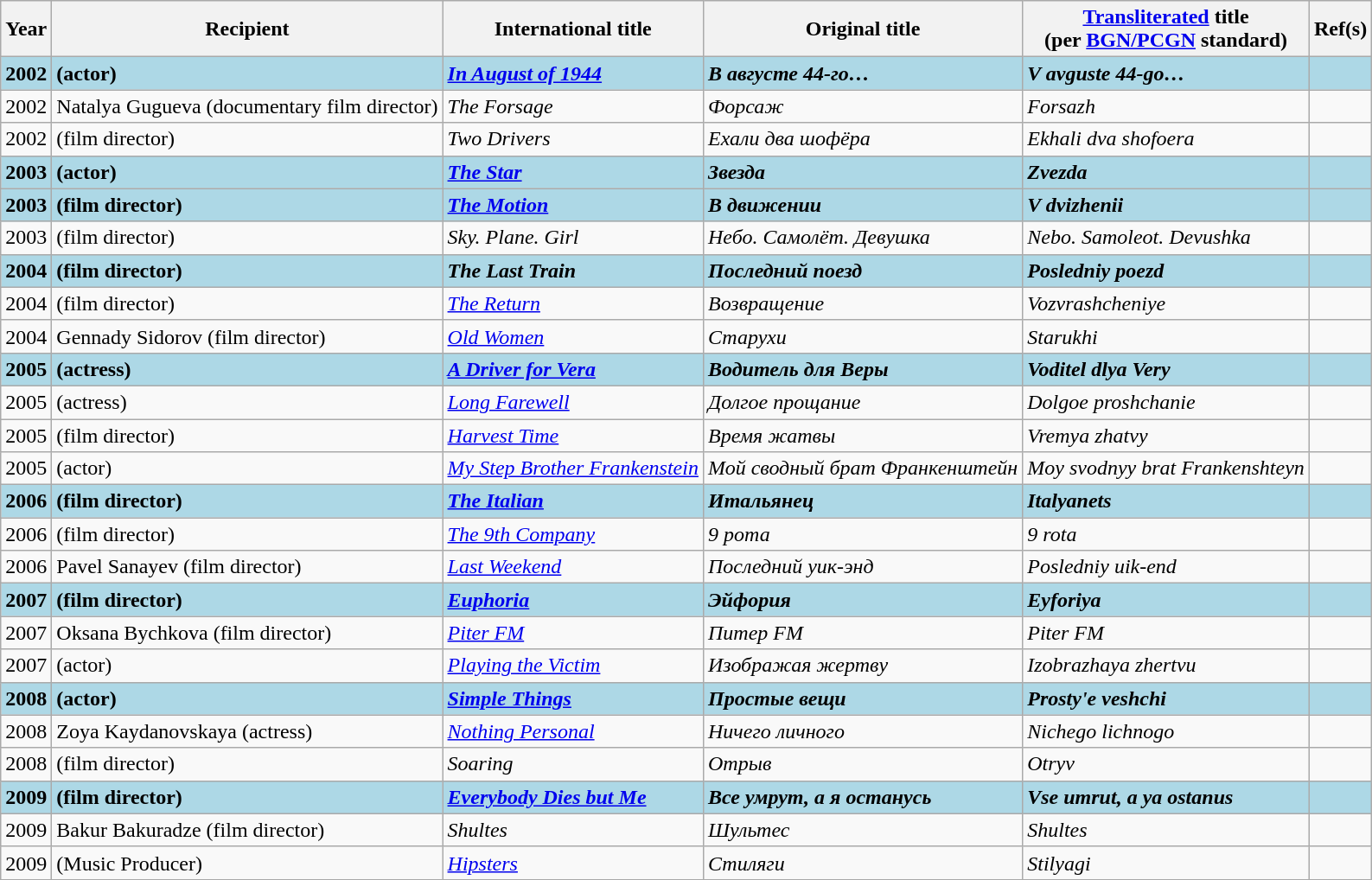<table class="wikitable sortable">
<tr>
<th scope="col">Year</th>
<th scope="col">Recipient</th>
<th scope="col">International title</th>
<th scope="col">Original title</th>
<th scope="col"><a href='#'>Transliterated</a> title<br>(per <a href='#'>BGN/PCGN</a> standard)</th>
<th scope="col" class="unsortable">Ref(s)</th>
</tr>
<tr>
<td style="background-color:lightblue"><strong>2002</strong></td>
<td style="background-color:lightblue"><strong> (actor)</strong></td>
<td style="background-color:lightblue"><strong> <em><a href='#'>In August of 1944</a></em> </strong></td>
<td style="background-color:lightblue"><strong> <em>В августе 44-го…</em> </strong></td>
<td style="background-color:lightblue"><strong> <em>V avguste 44-go…</em> </strong></td>
<td style="background-color:lightblue"><strong></strong></td>
</tr>
<tr>
<td>2002</td>
<td>Natalya Gugueva (documentary film director)</td>
<td><em>The Forsage</em></td>
<td><em>Форсаж</em></td>
<td><em>Forsazh</em></td>
<td></td>
</tr>
<tr>
<td>2002</td>
<td> (film director)</td>
<td><em>Two Drivers</em></td>
<td><em>Ехали два шофёра</em></td>
<td><em>Ekhali dva shofoera</em></td>
<td></td>
</tr>
<tr>
<td style="background-color:lightblue"><strong>2003</strong></td>
<td style="background-color:lightblue"><strong> (actor)</strong></td>
<td style="background-color:lightblue"><strong> <em><a href='#'>The Star</a></em> </strong></td>
<td style="background-color:lightblue"><strong> <em>Звезда</em> </strong></td>
<td style="background-color:lightblue"><strong> <em>Zvezda</em> </strong></td>
<td style="background-color:lightblue"><strong></strong></td>
</tr>
<tr>
<td style="background-color:lightblue"><strong> 2003</strong></td>
<td style="background-color:lightblue"><strong>  (film director)</strong></td>
<td style="background-color:lightblue"><strong><em><a href='#'>The Motion</a></em></strong></td>
<td style="background-color:lightblue"><strong><em>В движении</em></strong></td>
<td style="background-color:lightblue"><strong><em>V dvizhenii</em></strong></td>
<td style="background-color:lightblue"><strong></strong></td>
</tr>
<tr>
<td>2003</td>
<td> (film director)</td>
<td><em>Sky. Plane. Girl</em></td>
<td><em>Небо. Самолёт. Девушка</em></td>
<td><em>Nebo. Samoleot. Devushka</em></td>
<td></td>
</tr>
<tr>
<td style="background-color:lightblue"><strong>2004</strong></td>
<td style="background-color:lightblue"><strong> (film director)</strong></td>
<td style="background-color:lightblue"><strong><em>The Last Train</em></strong></td>
<td style="background-color:lightblue"><strong><em>Последний поезд</em></strong></td>
<td style="background-color:lightblue"><strong><em>Posledniy poezd</em></strong></td>
<td style="background-color:lightblue"></td>
</tr>
<tr>
<td>2004</td>
<td> (film director)</td>
<td><em><a href='#'>The Return</a></em></td>
<td><em>Возвращение</em></td>
<td><em>Vozvrashcheniye</em></td>
<td></td>
</tr>
<tr>
<td>2004</td>
<td>Gennady Sidorov (film director)</td>
<td><em><a href='#'>Old Women</a></em></td>
<td><em>Старухи</em></td>
<td><em>Starukhi</em></td>
<td></td>
</tr>
<tr>
<td style="background-color:lightblue"><strong>2005</strong></td>
<td style="background-color:lightblue"><strong> (actress)</strong></td>
<td style="background-color:lightblue"><strong><em><a href='#'>A Driver for Vera</a></em></strong></td>
<td style="background-color:lightblue"><strong><em>Водитель для Веры</em></strong></td>
<td style="background-color:lightblue"><strong><em>Voditel dlya Very</em></strong></td>
<td style="background-color:lightblue"></td>
</tr>
<tr>
<td>2005</td>
<td> (actress)</td>
<td><em><a href='#'>Long Farewell</a></em></td>
<td><em>Долгое прощание</em></td>
<td><em>Dolgoe proshchanie</em></td>
<td></td>
</tr>
<tr>
<td>2005</td>
<td> (film director)</td>
<td><em><a href='#'>Harvest Time</a></em></td>
<td><em>Время жатвы</em></td>
<td><em>Vremya zhatvy</em></td>
<td></td>
</tr>
<tr>
<td>2005</td>
<td> (actor)</td>
<td><em><a href='#'>My Step Brother Frankenstein</a></em></td>
<td><em>Мой сводный брат Франкенштейн</em></td>
<td><em>Moy svodnyy brat Frankenshteyn</em></td>
<td></td>
</tr>
<tr>
<td style="background-color:lightblue"><strong>2006</strong></td>
<td style="background-color:lightblue"><strong> (film director)</strong></td>
<td style="background-color:lightblue"><strong><em><a href='#'>The Italian</a></em></strong></td>
<td style="background-color:lightblue"><strong><em>Итальянец</em></strong></td>
<td style="background-color:lightblue"><strong><em>Italyanets</em></strong></td>
<td style="background-color:lightblue"></td>
</tr>
<tr>
<td>2006</td>
<td> (film director)</td>
<td><em><a href='#'>The 9th Company</a></em></td>
<td><em>9 рота</em></td>
<td><em>9 rota</em></td>
<td></td>
</tr>
<tr>
<td>2006</td>
<td>Pavel Sanayev (film director)</td>
<td><em><a href='#'>Last Weekend</a></em></td>
<td><em>Последний уик-энд</em></td>
<td><em>Posledniy uik-end</em></td>
<td></td>
</tr>
<tr>
<td style="background-color:lightblue"><strong>2007</strong></td>
<td style="background-color:lightblue"><strong> (film director)</strong></td>
<td style="background-color:lightblue"><strong><em><a href='#'>Euphoria</a></em></strong></td>
<td style="background-color:lightblue"><strong><em>Эйфория</em></strong></td>
<td style="background-color:lightblue"><strong><em>Eyforiya</em></strong></td>
<td style="background-color:lightblue"></td>
</tr>
<tr>
<td>2007</td>
<td>Oksana Bychkova (film director)</td>
<td><em><a href='#'>Piter FM</a></em></td>
<td><em>Питер FM</em></td>
<td><em>Piter FM</em></td>
<td></td>
</tr>
<tr>
<td>2007</td>
<td> (actor)</td>
<td><em><a href='#'>Playing the Victim</a></em></td>
<td><em>Изображая жертву</em></td>
<td><em>Izobrazhaya zhertvu</em></td>
<td></td>
</tr>
<tr>
<td style="background-color:lightblue"><strong>2008</strong></td>
<td style="background-color:lightblue"><strong> (actor)</strong></td>
<td style="background-color:lightblue"><strong><em><a href='#'>Simple Things</a></em></strong></td>
<td style="background-color:lightblue"><strong><em>Простые вещи</em></strong></td>
<td style="background-color:lightblue"><strong><em>Prosty'e veshchi</em></strong></td>
<td style="background-color:lightblue"></td>
</tr>
<tr>
<td>2008</td>
<td>Zoya Kaydanovskaya (actress)</td>
<td><em><a href='#'>Nothing Personal</a></em></td>
<td><em>Ничего личного</em></td>
<td><em>Nichego lichnogo</em></td>
<td></td>
</tr>
<tr>
<td>2008</td>
<td> (film director)</td>
<td><em>Soaring</em></td>
<td><em>Отрыв</em></td>
<td><em>Otryv</em></td>
<td></td>
</tr>
<tr>
<td style="background-color:lightblue"><strong>2009</strong></td>
<td style="background-color:lightblue"><strong> (film director)</strong></td>
<td style="background-color:lightblue"><strong><em><a href='#'>Everybody Dies but Me</a></em></strong></td>
<td style="background-color:lightblue"><strong><em>Все умрут, а я останусь</em></strong></td>
<td style="background-color:lightblue"><strong><em>Vse umrut, a ya ostanus</em></strong></td>
<td style="background-color:lightblue"></td>
</tr>
<tr>
<td>2009</td>
<td>Bakur Bakuradze (film director)</td>
<td><em>Shultes</em></td>
<td><em>Шультес</em></td>
<td><em>Shultes</em></td>
<td></td>
</tr>
<tr>
<td>2009</td>
<td> (Music Producer)</td>
<td><em><a href='#'>Hipsters</a></em></td>
<td><em>Стиляги</em></td>
<td><em>Stilyagi</em></td>
<td></td>
</tr>
<tr>
</tr>
</table>
